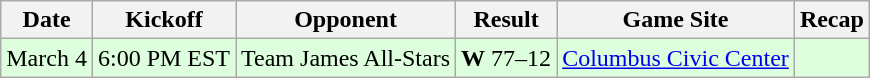<table class="wikitable">
<tr>
<th>Date</th>
<th>Kickoff</th>
<th>Opponent</th>
<th>Result</th>
<th>Game Site</th>
<th>Recap</th>
</tr>
<tr style="background:#dfd;;">
<td>March 4</td>
<td>6:00 PM EST</td>
<td>Team James All-Stars</td>
<td style="text-align:center;"><strong>W</strong> 77–12</td>
<td><a href='#'>Columbus Civic Center</a></td>
<td></td>
</tr>
</table>
